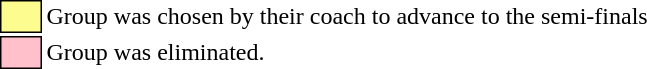<table class="toccolours" style="font-size: 100%; white-space: nowrap;">
<tr>
<td style="background:#fdfc8f; border: 1px solid black;">      </td>
<td style="padding-right: 8px">Group was chosen by their coach to advance to the semi-finals</td>
</tr>
<tr>
<td style="background:#FFC0CB; border: 1px solid black">      </td>
<td>Group was eliminated.</td>
</tr>
</table>
